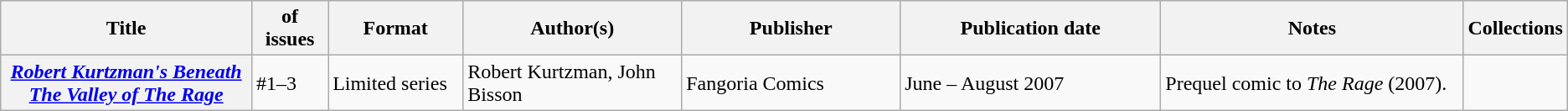<table class="wikitable">
<tr>
<th>Title</th>
<th style="width:40pt"> of issues</th>
<th style="width:75pt">Format</th>
<th style="width:125pt">Author(s)</th>
<th style="width:125pt">Publisher</th>
<th style="width:150pt">Publication date</th>
<th style="width:175pt">Notes</th>
<th>Collections</th>
</tr>
<tr>
<th><em><a href='#'>Robert Kurtzman's Beneath The Valley of The Rage</a></em></th>
<td>#1–3</td>
<td>Limited series</td>
<td>Robert Kurtzman, John Bisson</td>
<td>Fangoria Comics</td>
<td>June – August 2007</td>
<td>Prequel comic to <em>The Rage</em> (2007).</td>
<td></td>
</tr>
</table>
